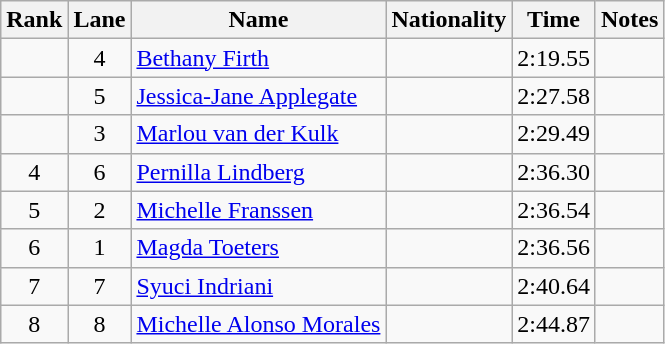<table class="wikitable sortable" style="text-align:center">
<tr>
<th>Rank</th>
<th>Lane</th>
<th>Name</th>
<th>Nationality</th>
<th>Time</th>
<th>Notes</th>
</tr>
<tr>
<td></td>
<td>4</td>
<td style="text-align:left"><a href='#'>Bethany Firth</a></td>
<td style="text-align:left"></td>
<td>2:19.55</td>
<td></td>
</tr>
<tr>
<td></td>
<td>5</td>
<td style="text-align:left"><a href='#'>Jessica-Jane Applegate</a></td>
<td style="text-align:left"></td>
<td>2:27.58</td>
<td></td>
</tr>
<tr>
<td></td>
<td>3</td>
<td style="text-align:left"><a href='#'>Marlou van der Kulk</a></td>
<td style="text-align:left"></td>
<td>2:29.49</td>
<td></td>
</tr>
<tr>
<td>4</td>
<td>6</td>
<td style="text-align:left"><a href='#'>Pernilla Lindberg</a></td>
<td style="text-align:left"></td>
<td>2:36.30</td>
<td></td>
</tr>
<tr>
<td>5</td>
<td>2</td>
<td style="text-align:left"><a href='#'>Michelle Franssen</a></td>
<td style="text-align:left"></td>
<td>2:36.54</td>
<td></td>
</tr>
<tr>
<td>6</td>
<td>1</td>
<td style="text-align:left"><a href='#'>Magda Toeters</a></td>
<td style="text-align:left"></td>
<td>2:36.56</td>
<td></td>
</tr>
<tr>
<td>7</td>
<td>7</td>
<td style="text-align:left"><a href='#'>Syuci Indriani</a></td>
<td style="text-align:left"></td>
<td>2:40.64</td>
<td></td>
</tr>
<tr>
<td>8</td>
<td>8</td>
<td style="text-align:left"><a href='#'>Michelle Alonso Morales</a></td>
<td style="text-align:left"></td>
<td>2:44.87</td>
<td></td>
</tr>
</table>
